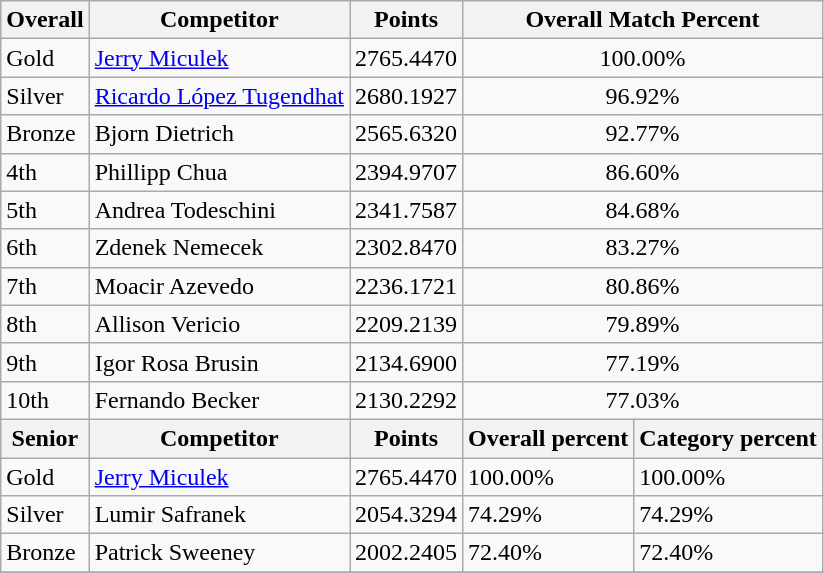<table class="wikitable sortable" style="text-align: left;">
<tr>
<th>Overall</th>
<th>Competitor</th>
<th>Points</th>
<th colspan="2">Overall Match Percent</th>
</tr>
<tr>
<td> Gold</td>
<td><a href='#'>Jerry Miculek</a></td>
<td>2765.4470</td>
<td colspan="2" style="text-align: center;">100.00%</td>
</tr>
<tr>
<td> Silver</td>
<td><a href='#'>Ricardo López Tugendhat</a></td>
<td>2680.1927</td>
<td colspan="2" style="text-align: center;">96.92%</td>
</tr>
<tr>
<td> Bronze</td>
<td>Bjorn Dietrich</td>
<td>2565.6320</td>
<td colspan="2" style="text-align: center;">92.77%</td>
</tr>
<tr>
<td>4th</td>
<td>Phillipp Chua</td>
<td>2394.9707</td>
<td colspan="2" style="text-align: center;">86.60%</td>
</tr>
<tr>
<td>5th</td>
<td>Andrea Todeschini</td>
<td>2341.7587</td>
<td colspan="2" style="text-align: center;">84.68%</td>
</tr>
<tr>
<td>6th</td>
<td>Zdenek Nemecek</td>
<td>2302.8470</td>
<td colspan="2" style="text-align: center;">83.27%</td>
</tr>
<tr>
<td>7th</td>
<td>Moacir Azevedo</td>
<td>2236.1721</td>
<td colspan="2" style="text-align: center;">80.86%</td>
</tr>
<tr>
<td>8th</td>
<td>Allison Vericio</td>
<td>2209.2139</td>
<td colspan="2" style="text-align: center;">79.89%</td>
</tr>
<tr>
<td>9th</td>
<td>Igor Rosa Brusin</td>
<td>2134.6900</td>
<td colspan="2" style="text-align: center;">77.19%</td>
</tr>
<tr>
<td>10th</td>
<td>Fernando Becker</td>
<td>2130.2292</td>
<td colspan="2" style="text-align: center;">77.03%</td>
</tr>
<tr>
<th>Senior</th>
<th>Competitor</th>
<th>Points</th>
<th>Overall percent</th>
<th>Category percent</th>
</tr>
<tr>
<td> Gold</td>
<td><a href='#'>Jerry Miculek</a></td>
<td>2765.4470</td>
<td>100.00%</td>
<td>100.00%</td>
</tr>
<tr>
<td> Silver</td>
<td>Lumir Safranek</td>
<td>2054.3294</td>
<td>74.29%</td>
<td>74.29%</td>
</tr>
<tr>
<td> Bronze</td>
<td>Patrick Sweeney</td>
<td>2002.2405</td>
<td>72.40%</td>
<td>72.40%</td>
</tr>
<tr>
</tr>
</table>
